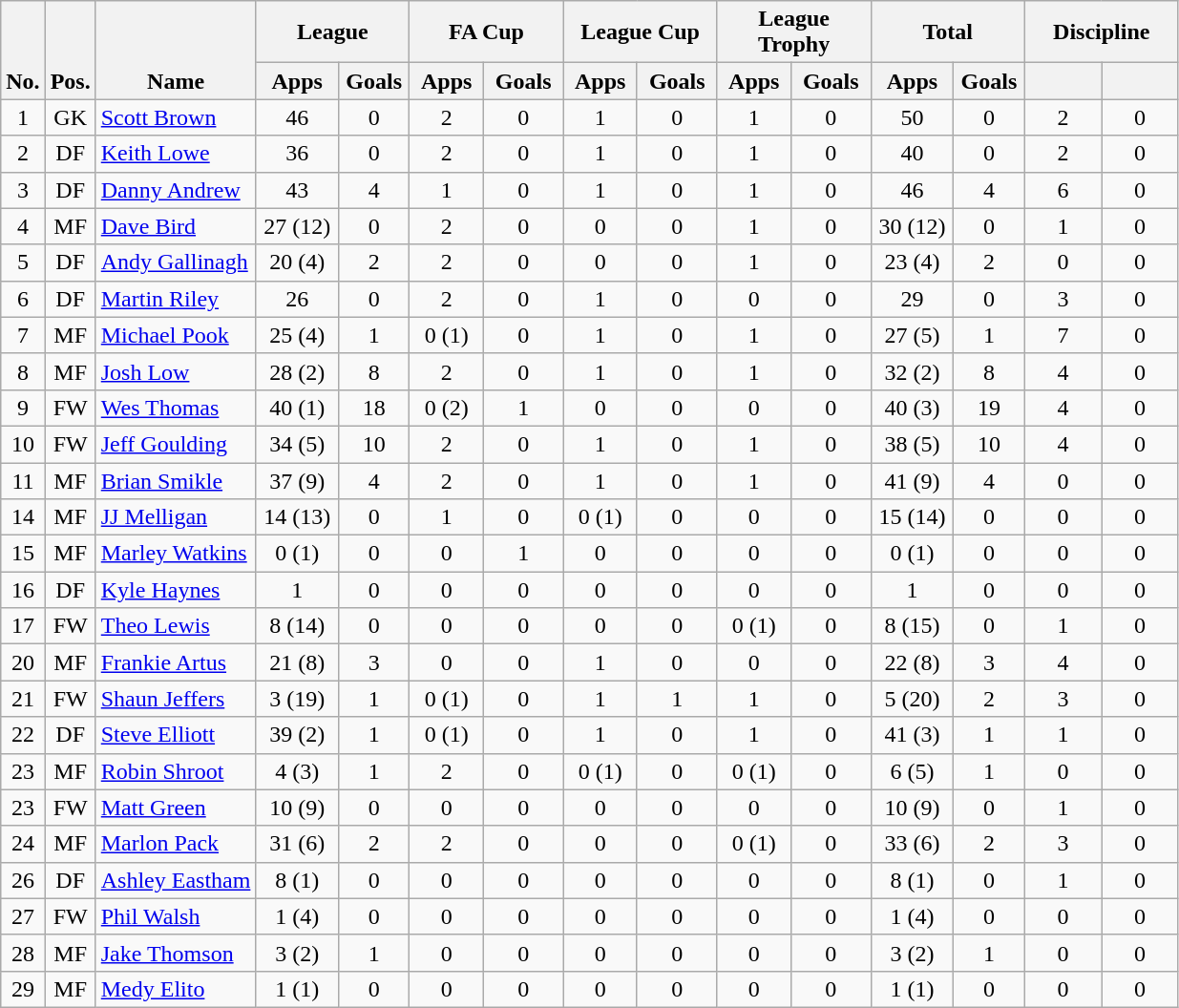<table class="wikitable" style="text-align:center">
<tr>
<th rowspan="2" valign="bottom">No.</th>
<th rowspan="2" valign="bottom">Pos.</th>
<th rowspan="2" valign="bottom">Name</th>
<th colspan="2" width="100">League</th>
<th colspan="2" width="100">FA Cup</th>
<th colspan="2" width="100">League Cup</th>
<th colspan="2" width="100">League Trophy</th>
<th colspan="2" width="100">Total</th>
<th colspan="2" width="100">Discipline</th>
</tr>
<tr>
<th>Apps</th>
<th>Goals</th>
<th>Apps</th>
<th>Goals</th>
<th>Apps</th>
<th>Goals</th>
<th>Apps</th>
<th>Goals</th>
<th>Apps</th>
<th>Goals</th>
<th></th>
<th></th>
</tr>
<tr>
<td>1</td>
<td>GK</td>
<td align="left"> <a href='#'>Scott Brown</a></td>
<td>46</td>
<td>0</td>
<td>2</td>
<td>0</td>
<td>1</td>
<td>0</td>
<td>1</td>
<td>0</td>
<td>50</td>
<td>0</td>
<td>2</td>
<td>0</td>
</tr>
<tr>
<td>2</td>
<td>DF</td>
<td align="left"> <a href='#'>Keith Lowe</a></td>
<td>36</td>
<td>0</td>
<td>2</td>
<td>0</td>
<td>1</td>
<td>0</td>
<td>1</td>
<td>0</td>
<td>40</td>
<td>0</td>
<td>2</td>
<td>0</td>
</tr>
<tr>
<td>3</td>
<td>DF</td>
<td align="left"> <a href='#'>Danny Andrew</a></td>
<td>43</td>
<td>4</td>
<td>1</td>
<td>0</td>
<td>1</td>
<td>0</td>
<td>1</td>
<td>0</td>
<td>46</td>
<td>4</td>
<td>6</td>
<td>0</td>
</tr>
<tr>
<td>4</td>
<td>MF</td>
<td align="left"> <a href='#'>Dave Bird</a></td>
<td>27 (12)</td>
<td>0</td>
<td>2</td>
<td>0</td>
<td>0</td>
<td>0</td>
<td>1</td>
<td>0</td>
<td>30 (12)</td>
<td>0</td>
<td>1</td>
<td>0</td>
</tr>
<tr>
<td>5</td>
<td>DF</td>
<td align="left"> <a href='#'>Andy Gallinagh</a></td>
<td>20 (4)</td>
<td>2</td>
<td>2</td>
<td>0</td>
<td>0</td>
<td>0</td>
<td>1</td>
<td>0</td>
<td>23 (4)</td>
<td>2</td>
<td>0</td>
<td>0</td>
</tr>
<tr>
<td>6</td>
<td>DF</td>
<td align="left"> <a href='#'>Martin Riley</a></td>
<td>26</td>
<td>0</td>
<td>2</td>
<td>0</td>
<td>1</td>
<td>0</td>
<td>0</td>
<td>0</td>
<td>29</td>
<td>0</td>
<td>3</td>
<td>0</td>
</tr>
<tr>
<td>7</td>
<td>MF</td>
<td align="left"> <a href='#'>Michael Pook</a></td>
<td>25 (4)</td>
<td>1</td>
<td>0 (1)</td>
<td>0</td>
<td>1</td>
<td>0</td>
<td>1</td>
<td>0</td>
<td>27 (5)</td>
<td>1</td>
<td>7</td>
<td>0</td>
</tr>
<tr>
<td>8</td>
<td>MF</td>
<td align="left"> <a href='#'>Josh Low</a></td>
<td>28 (2)</td>
<td>8</td>
<td>2</td>
<td>0</td>
<td>1</td>
<td>0</td>
<td>1</td>
<td>0</td>
<td>32 (2)</td>
<td>8</td>
<td>4</td>
<td>0</td>
</tr>
<tr>
<td>9</td>
<td>FW</td>
<td align="left"> <a href='#'>Wes Thomas</a></td>
<td>40 (1)</td>
<td>18</td>
<td>0 (2)</td>
<td>1</td>
<td>0</td>
<td>0</td>
<td>0</td>
<td>0</td>
<td>40 (3)</td>
<td>19</td>
<td>4</td>
<td>0</td>
</tr>
<tr>
<td>10</td>
<td>FW</td>
<td align="left"> <a href='#'>Jeff Goulding</a></td>
<td>34 (5)</td>
<td>10</td>
<td>2</td>
<td>0</td>
<td>1</td>
<td>0</td>
<td>1</td>
<td>0</td>
<td>38 (5)</td>
<td>10</td>
<td>4</td>
<td>0</td>
</tr>
<tr>
<td>11</td>
<td>MF</td>
<td align="left"> <a href='#'>Brian Smikle</a></td>
<td>37 (9)</td>
<td>4</td>
<td>2</td>
<td>0</td>
<td>1</td>
<td>0</td>
<td>1</td>
<td>0</td>
<td>41 (9)</td>
<td>4</td>
<td>0</td>
<td>0</td>
</tr>
<tr>
<td>14</td>
<td>MF</td>
<td align="left"> <a href='#'>JJ Melligan</a></td>
<td>14 (13)</td>
<td>0</td>
<td>1</td>
<td>0</td>
<td>0 (1)</td>
<td>0</td>
<td>0</td>
<td>0</td>
<td>15 (14)</td>
<td>0</td>
<td>0</td>
<td>0</td>
</tr>
<tr>
<td>15</td>
<td>MF</td>
<td align="left"> <a href='#'>Marley Watkins</a></td>
<td>0 (1)</td>
<td>0</td>
<td>0</td>
<td>1</td>
<td>0</td>
<td>0</td>
<td>0</td>
<td>0</td>
<td>0 (1)</td>
<td>0</td>
<td>0</td>
<td>0</td>
</tr>
<tr>
<td>16</td>
<td>DF</td>
<td align="left"> <a href='#'>Kyle Haynes</a></td>
<td>1</td>
<td>0</td>
<td>0</td>
<td>0</td>
<td>0</td>
<td>0</td>
<td>0</td>
<td>0</td>
<td>1</td>
<td>0</td>
<td>0</td>
<td>0</td>
</tr>
<tr>
<td>17</td>
<td>FW</td>
<td align="left"> <a href='#'>Theo Lewis</a></td>
<td>8 (14)</td>
<td>0</td>
<td>0</td>
<td>0</td>
<td>0</td>
<td>0</td>
<td>0 (1)</td>
<td>0</td>
<td>8 (15)</td>
<td>0</td>
<td>1</td>
<td>0</td>
</tr>
<tr>
<td>20</td>
<td>MF</td>
<td align="left"> <a href='#'>Frankie Artus</a></td>
<td>21 (8)</td>
<td>3</td>
<td>0</td>
<td>0</td>
<td>1</td>
<td>0</td>
<td>0</td>
<td>0</td>
<td>22 (8)</td>
<td>3</td>
<td>4</td>
<td>0</td>
</tr>
<tr>
<td>21</td>
<td>FW</td>
<td align="left"> <a href='#'>Shaun Jeffers</a></td>
<td>3 (19)</td>
<td>1</td>
<td>0 (1)</td>
<td>0</td>
<td>1</td>
<td>1</td>
<td>1</td>
<td>0</td>
<td>5 (20)</td>
<td>2</td>
<td>3</td>
<td>0</td>
</tr>
<tr>
<td>22</td>
<td>DF</td>
<td align="left"> <a href='#'>Steve Elliott</a></td>
<td>39 (2)</td>
<td>1</td>
<td>0 (1)</td>
<td>0</td>
<td>1</td>
<td>0</td>
<td>1</td>
<td>0</td>
<td>41 (3)</td>
<td>1</td>
<td>1</td>
<td>0</td>
</tr>
<tr>
<td>23</td>
<td>MF</td>
<td align="left"> <a href='#'>Robin Shroot</a></td>
<td>4 (3)</td>
<td>1</td>
<td>2</td>
<td>0</td>
<td>0 (1)</td>
<td>0</td>
<td>0 (1)</td>
<td>0</td>
<td>6 (5)</td>
<td>1</td>
<td>0</td>
<td>0</td>
</tr>
<tr>
<td>23</td>
<td>FW</td>
<td align="left"> <a href='#'>Matt Green</a></td>
<td>10 (9)</td>
<td>0</td>
<td>0</td>
<td>0</td>
<td>0</td>
<td>0</td>
<td>0</td>
<td>0</td>
<td>10 (9)</td>
<td>0</td>
<td>1</td>
<td>0</td>
</tr>
<tr>
<td>24</td>
<td>MF</td>
<td align="left"> <a href='#'>Marlon Pack</a></td>
<td>31 (6)</td>
<td>2</td>
<td>2</td>
<td>0</td>
<td>0</td>
<td>0</td>
<td>0 (1)</td>
<td>0</td>
<td>33 (6)</td>
<td>2</td>
<td>3</td>
<td>0</td>
</tr>
<tr>
<td>26</td>
<td>DF</td>
<td align="left"> <a href='#'>Ashley Eastham</a></td>
<td>8 (1)</td>
<td>0</td>
<td>0</td>
<td>0</td>
<td>0</td>
<td>0</td>
<td>0</td>
<td>0</td>
<td>8 (1)</td>
<td>0</td>
<td>1</td>
<td>0</td>
</tr>
<tr>
<td>27</td>
<td>FW</td>
<td align="left"> <a href='#'>Phil Walsh</a></td>
<td>1 (4)</td>
<td>0</td>
<td>0</td>
<td>0</td>
<td>0</td>
<td>0</td>
<td>0</td>
<td>0</td>
<td>1 (4)</td>
<td>0</td>
<td>0</td>
<td>0</td>
</tr>
<tr>
<td>28</td>
<td>MF</td>
<td align="left"> <a href='#'>Jake Thomson</a></td>
<td>3 (2)</td>
<td>1</td>
<td>0</td>
<td>0</td>
<td>0</td>
<td>0</td>
<td>0</td>
<td>0</td>
<td>3 (2)</td>
<td>1</td>
<td>0</td>
<td>0</td>
</tr>
<tr>
<td>29</td>
<td>MF</td>
<td align="left"> <a href='#'>Medy Elito</a></td>
<td>1 (1)</td>
<td>0</td>
<td>0</td>
<td>0</td>
<td>0</td>
<td>0</td>
<td>0</td>
<td>0</td>
<td>1 (1)</td>
<td>0</td>
<td>0</td>
<td>0</td>
</tr>
</table>
